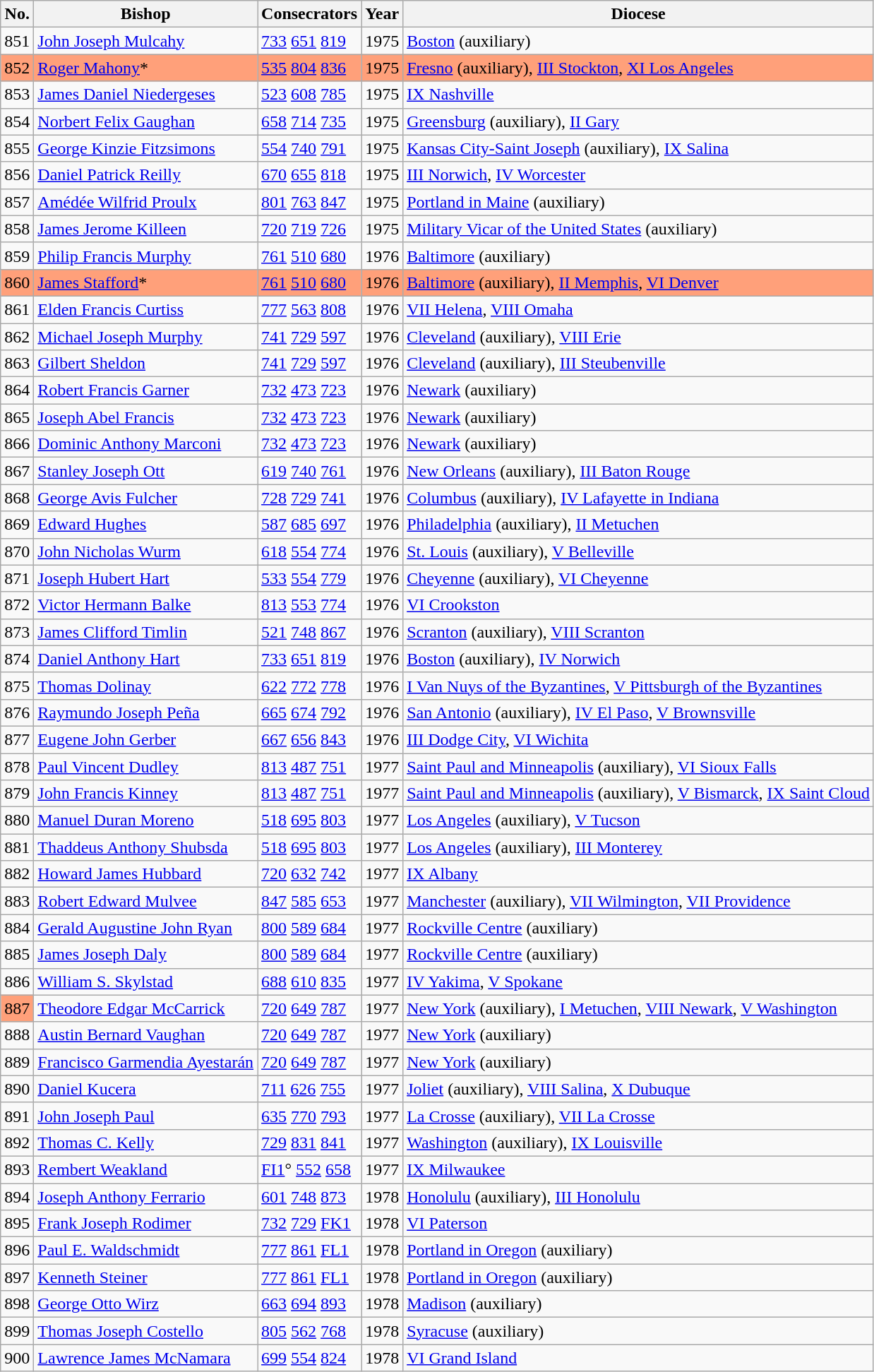<table class="wikitable">
<tr>
<th>No.</th>
<th>Bishop</th>
<th>Consecrators</th>
<th>Year</th>
<th>Diocese</th>
</tr>
<tr>
<td>851</td>
<td><a href='#'>John Joseph Mulcahy</a></td>
<td><a href='#'>733</a> <a href='#'>651</a> <a href='#'>819</a></td>
<td>1975</td>
<td><a href='#'>Boston</a> (auxiliary)</td>
</tr>
<tr bgcolor="#FFA07A">
<td>852</td>
<td><a href='#'>Roger Mahony</a>*</td>
<td><a href='#'>535</a> <a href='#'>804</a> <a href='#'>836</a></td>
<td>1975</td>
<td><a href='#'>Fresno</a> (auxiliary), <a href='#'>III Stockton</a>, <a href='#'>XI Los Angeles</a></td>
</tr>
<tr>
<td>853</td>
<td><a href='#'>James Daniel Niedergeses</a></td>
<td><a href='#'>523</a> <a href='#'>608</a> <a href='#'>785</a></td>
<td>1975</td>
<td><a href='#'>IX Nashville</a></td>
</tr>
<tr>
<td>854</td>
<td><a href='#'>Norbert Felix Gaughan</a></td>
<td><a href='#'>658</a> <a href='#'>714</a> <a href='#'>735</a></td>
<td>1975</td>
<td><a href='#'>Greensburg</a> (auxiliary), <a href='#'>II Gary</a></td>
</tr>
<tr>
<td>855</td>
<td><a href='#'>George Kinzie Fitzsimons</a></td>
<td><a href='#'>554</a> <a href='#'>740</a> <a href='#'>791</a></td>
<td>1975</td>
<td><a href='#'>Kansas City-Saint Joseph</a> (auxiliary), <a href='#'>IX Salina</a></td>
</tr>
<tr>
<td>856</td>
<td><a href='#'>Daniel Patrick Reilly</a></td>
<td><a href='#'>670</a> <a href='#'>655</a> <a href='#'>818</a></td>
<td>1975</td>
<td><a href='#'>III Norwich</a>, <a href='#'>IV Worcester</a></td>
</tr>
<tr>
<td>857</td>
<td><a href='#'>Amédée Wilfrid Proulx</a></td>
<td><a href='#'>801</a> <a href='#'>763</a> <a href='#'>847</a></td>
<td>1975</td>
<td><a href='#'>Portland in Maine</a> (auxiliary)</td>
</tr>
<tr>
<td>858</td>
<td><a href='#'>James Jerome Killeen</a></td>
<td><a href='#'>720</a> <a href='#'>719</a> <a href='#'>726</a></td>
<td>1975</td>
<td><a href='#'>Military Vicar of the United States</a> (auxiliary)</td>
</tr>
<tr>
<td>859</td>
<td><a href='#'>Philip Francis Murphy</a></td>
<td><a href='#'>761</a> <a href='#'>510</a> <a href='#'>680</a></td>
<td>1976</td>
<td><a href='#'>Baltimore</a> (auxiliary)</td>
</tr>
<tr bgcolor="#FFA07A">
<td>860</td>
<td><a href='#'>James Stafford</a>*</td>
<td><a href='#'>761</a> <a href='#'>510</a> <a href='#'>680</a></td>
<td>1976</td>
<td><a href='#'>Baltimore</a> (auxiliary), <a href='#'>II Memphis</a>, <a href='#'>VI Denver</a></td>
</tr>
<tr>
<td>861</td>
<td><a href='#'>Elden Francis Curtiss</a></td>
<td><a href='#'>777</a> <a href='#'>563</a> <a href='#'>808</a></td>
<td>1976</td>
<td><a href='#'>VII Helena</a>, <a href='#'>VIII Omaha</a></td>
</tr>
<tr>
<td>862</td>
<td><a href='#'>Michael Joseph Murphy</a></td>
<td><a href='#'>741</a> <a href='#'>729</a> <a href='#'>597</a></td>
<td>1976</td>
<td><a href='#'>Cleveland</a> (auxiliary), <a href='#'>VIII Erie</a></td>
</tr>
<tr>
<td>863</td>
<td><a href='#'>Gilbert Sheldon</a></td>
<td><a href='#'>741</a> <a href='#'>729</a> <a href='#'>597</a></td>
<td>1976</td>
<td><a href='#'>Cleveland</a> (auxiliary), <a href='#'>III Steubenville</a></td>
</tr>
<tr>
<td>864</td>
<td><a href='#'>Robert Francis Garner</a></td>
<td><a href='#'>732</a> <a href='#'>473</a> <a href='#'>723</a></td>
<td>1976</td>
<td><a href='#'>Newark</a> (auxiliary)</td>
</tr>
<tr>
<td>865</td>
<td><a href='#'>Joseph Abel Francis</a></td>
<td><a href='#'>732</a> <a href='#'>473</a> <a href='#'>723</a></td>
<td>1976</td>
<td><a href='#'>Newark</a> (auxiliary)</td>
</tr>
<tr>
<td>866</td>
<td><a href='#'>Dominic Anthony Marconi</a></td>
<td><a href='#'>732</a> <a href='#'>473</a> <a href='#'>723</a></td>
<td>1976</td>
<td><a href='#'>Newark</a> (auxiliary)</td>
</tr>
<tr>
<td>867</td>
<td><a href='#'>Stanley Joseph Ott</a></td>
<td><a href='#'>619</a> <a href='#'>740</a> <a href='#'>761</a></td>
<td>1976</td>
<td><a href='#'>New Orleans</a> (auxiliary), <a href='#'>III Baton Rouge</a></td>
</tr>
<tr>
<td>868</td>
<td><a href='#'>George Avis Fulcher</a></td>
<td><a href='#'>728</a> <a href='#'>729</a> <a href='#'>741</a></td>
<td>1976</td>
<td><a href='#'>Columbus</a> (auxiliary), <a href='#'>IV Lafayette in Indiana</a></td>
</tr>
<tr>
<td>869</td>
<td><a href='#'>Edward Hughes</a></td>
<td><a href='#'>587</a> <a href='#'>685</a> <a href='#'>697</a></td>
<td>1976</td>
<td><a href='#'>Philadelphia</a> (auxiliary), <a href='#'>II Metuchen</a></td>
</tr>
<tr>
<td>870</td>
<td><a href='#'>John Nicholas Wurm</a></td>
<td><a href='#'>618</a> <a href='#'>554</a> <a href='#'>774</a></td>
<td>1976</td>
<td><a href='#'>St. Louis</a> (auxiliary), <a href='#'>V Belleville</a></td>
</tr>
<tr>
<td>871</td>
<td><a href='#'>Joseph Hubert Hart</a></td>
<td><a href='#'>533</a> <a href='#'>554</a> <a href='#'>779</a></td>
<td>1976</td>
<td><a href='#'>Cheyenne</a> (auxiliary), <a href='#'>VI Cheyenne</a></td>
</tr>
<tr>
<td>872</td>
<td><a href='#'>Victor Hermann Balke</a></td>
<td><a href='#'>813</a> <a href='#'>553</a> <a href='#'>774</a></td>
<td>1976</td>
<td><a href='#'>VI Crookston</a></td>
</tr>
<tr>
<td>873</td>
<td><a href='#'>James Clifford Timlin</a></td>
<td><a href='#'>521</a> <a href='#'>748</a> <a href='#'>867</a></td>
<td>1976</td>
<td><a href='#'>Scranton</a> (auxiliary), <a href='#'>VIII Scranton</a></td>
</tr>
<tr>
<td>874</td>
<td><a href='#'>Daniel Anthony Hart</a></td>
<td><a href='#'>733</a> <a href='#'>651</a> <a href='#'>819</a></td>
<td>1976</td>
<td><a href='#'>Boston</a> (auxiliary), <a href='#'>IV Norwich</a></td>
</tr>
<tr>
<td>875</td>
<td><a href='#'>Thomas Dolinay</a></td>
<td><a href='#'>622</a> <a href='#'>772</a> <a href='#'>778</a></td>
<td>1976</td>
<td><a href='#'>I Van Nuys of the Byzantines</a>, <a href='#'>V Pittsburgh of the Byzantines</a></td>
</tr>
<tr>
<td>876</td>
<td><a href='#'>Raymundo Joseph Peña</a></td>
<td><a href='#'>665</a> <a href='#'>674</a> <a href='#'>792</a></td>
<td>1976</td>
<td><a href='#'>San Antonio</a> (auxiliary), <a href='#'>IV El Paso</a>, <a href='#'>V Brownsville</a></td>
</tr>
<tr>
<td>877</td>
<td><a href='#'>Eugene John Gerber</a></td>
<td><a href='#'>667</a> <a href='#'>656</a> <a href='#'>843</a></td>
<td>1976</td>
<td><a href='#'>III Dodge City</a>, <a href='#'>VI Wichita</a></td>
</tr>
<tr>
<td>878</td>
<td><a href='#'>Paul Vincent Dudley</a></td>
<td><a href='#'>813</a> <a href='#'>487</a> <a href='#'>751</a></td>
<td>1977</td>
<td><a href='#'>Saint Paul and Minneapolis</a> (auxiliary), <a href='#'>VI Sioux Falls</a></td>
</tr>
<tr>
<td>879</td>
<td><a href='#'>John Francis Kinney</a></td>
<td><a href='#'>813</a> <a href='#'>487</a> <a href='#'>751</a></td>
<td>1977</td>
<td><a href='#'>Saint Paul and Minneapolis</a> (auxiliary), <a href='#'>V Bismarck</a>, <a href='#'>IX Saint Cloud</a></td>
</tr>
<tr>
<td>880</td>
<td><a href='#'>Manuel Duran Moreno</a></td>
<td><a href='#'>518</a> <a href='#'>695</a> <a href='#'>803</a></td>
<td>1977</td>
<td><a href='#'>Los Angeles</a> (auxiliary), <a href='#'>V Tucson</a></td>
</tr>
<tr>
<td>881</td>
<td><a href='#'>Thaddeus Anthony Shubsda</a></td>
<td><a href='#'>518</a> <a href='#'>695</a> <a href='#'>803</a></td>
<td>1977</td>
<td><a href='#'>Los Angeles</a> (auxiliary), <a href='#'>III Monterey</a></td>
</tr>
<tr>
<td>882</td>
<td><a href='#'>Howard James Hubbard</a></td>
<td><a href='#'>720</a> <a href='#'>632</a> <a href='#'>742</a></td>
<td>1977</td>
<td><a href='#'>IX Albany</a></td>
</tr>
<tr>
<td>883</td>
<td><a href='#'>Robert Edward Mulvee</a></td>
<td><a href='#'>847</a> <a href='#'>585</a> <a href='#'>653</a></td>
<td>1977</td>
<td><a href='#'>Manchester</a> (auxiliary), <a href='#'>VII Wilmington</a>, <a href='#'>VII Providence</a></td>
</tr>
<tr>
<td>884</td>
<td><a href='#'>Gerald Augustine John Ryan</a></td>
<td><a href='#'>800</a> <a href='#'>589</a> <a href='#'>684</a></td>
<td>1977</td>
<td><a href='#'>Rockville Centre</a> (auxiliary)</td>
</tr>
<tr>
<td>885</td>
<td><a href='#'>James Joseph Daly</a></td>
<td><a href='#'>800</a> <a href='#'>589</a> <a href='#'>684</a></td>
<td>1977</td>
<td><a href='#'>Rockville Centre</a> (auxiliary)</td>
</tr>
<tr>
<td>886</td>
<td><a href='#'>William S. Skylstad</a></td>
<td><a href='#'>688</a> <a href='#'>610</a> <a href='#'>835</a></td>
<td>1977</td>
<td><a href='#'>IV Yakima</a>, <a href='#'>V Spokane</a></td>
</tr>
<tr>
<td bgcolor="#FFA07A">887</td>
<td><a href='#'>Theodore Edgar McCarrick</a></td>
<td><a href='#'>720</a> <a href='#'>649</a> <a href='#'>787</a></td>
<td>1977</td>
<td><a href='#'>New York</a> (auxiliary), <a href='#'>I Metuchen</a>, <a href='#'>VIII Newark</a>, <a href='#'>V Washington</a></td>
</tr>
<tr>
<td>888</td>
<td><a href='#'>Austin Bernard Vaughan</a></td>
<td><a href='#'>720</a> <a href='#'>649</a> <a href='#'>787</a></td>
<td>1977</td>
<td><a href='#'>New York</a> (auxiliary)</td>
</tr>
<tr>
<td>889</td>
<td><a href='#'>Francisco Garmendia Ayestarán</a></td>
<td><a href='#'>720</a> <a href='#'>649</a> <a href='#'>787</a></td>
<td>1977</td>
<td><a href='#'>New York</a> (auxiliary)</td>
</tr>
<tr>
<td>890</td>
<td><a href='#'>Daniel Kucera</a></td>
<td><a href='#'>711</a> <a href='#'>626</a> <a href='#'>755</a></td>
<td>1977</td>
<td><a href='#'>Joliet</a> (auxiliary), <a href='#'>VIII Salina</a>, <a href='#'>X Dubuque</a></td>
</tr>
<tr>
<td>891</td>
<td><a href='#'>John Joseph Paul</a></td>
<td><a href='#'>635</a> <a href='#'>770</a> <a href='#'>793</a></td>
<td>1977</td>
<td><a href='#'>La Crosse</a> (auxiliary), <a href='#'>VII La Crosse</a></td>
</tr>
<tr>
<td>892</td>
<td><a href='#'>Thomas C. Kelly</a></td>
<td><a href='#'>729</a> <a href='#'>831</a> <a href='#'>841</a></td>
<td>1977</td>
<td><a href='#'>Washington</a> (auxiliary), <a href='#'>IX Louisville</a></td>
</tr>
<tr>
<td>893</td>
<td><a href='#'>Rembert Weakland</a></td>
<td><a href='#'>FI1</a>° <a href='#'>552</a> <a href='#'>658</a></td>
<td>1977</td>
<td><a href='#'>IX Milwaukee</a></td>
</tr>
<tr>
<td>894</td>
<td><a href='#'>Joseph Anthony Ferrario</a></td>
<td><a href='#'>601</a> <a href='#'>748</a> <a href='#'>873</a></td>
<td>1978</td>
<td><a href='#'>Honolulu</a> (auxiliary), <a href='#'>III Honolulu</a></td>
</tr>
<tr>
<td>895</td>
<td><a href='#'>Frank Joseph Rodimer</a></td>
<td><a href='#'>732</a> <a href='#'>729</a> <a href='#'>FK1</a></td>
<td>1978</td>
<td><a href='#'>VI Paterson</a></td>
</tr>
<tr>
<td>896</td>
<td><a href='#'>Paul E. Waldschmidt</a></td>
<td><a href='#'>777</a> <a href='#'>861</a> <a href='#'>FL1</a></td>
<td>1978</td>
<td><a href='#'>Portland in Oregon</a> (auxiliary)</td>
</tr>
<tr>
<td>897</td>
<td><a href='#'>Kenneth Steiner</a></td>
<td><a href='#'>777</a> <a href='#'>861</a> <a href='#'>FL1</a></td>
<td>1978</td>
<td><a href='#'>Portland in Oregon</a> (auxiliary)</td>
</tr>
<tr>
<td>898</td>
<td><a href='#'>George Otto Wirz</a></td>
<td><a href='#'>663</a> <a href='#'>694</a> <a href='#'>893</a></td>
<td>1978</td>
<td><a href='#'>Madison</a> (auxiliary)</td>
</tr>
<tr>
<td>899</td>
<td><a href='#'>Thomas Joseph Costello</a></td>
<td><a href='#'>805</a> <a href='#'>562</a> <a href='#'>768</a></td>
<td>1978</td>
<td><a href='#'>Syracuse</a> (auxiliary)</td>
</tr>
<tr>
<td>900</td>
<td><a href='#'>Lawrence James McNamara</a></td>
<td><a href='#'>699</a> <a href='#'>554</a> <a href='#'>824</a></td>
<td>1978</td>
<td><a href='#'>VI Grand Island</a></td>
</tr>
</table>
